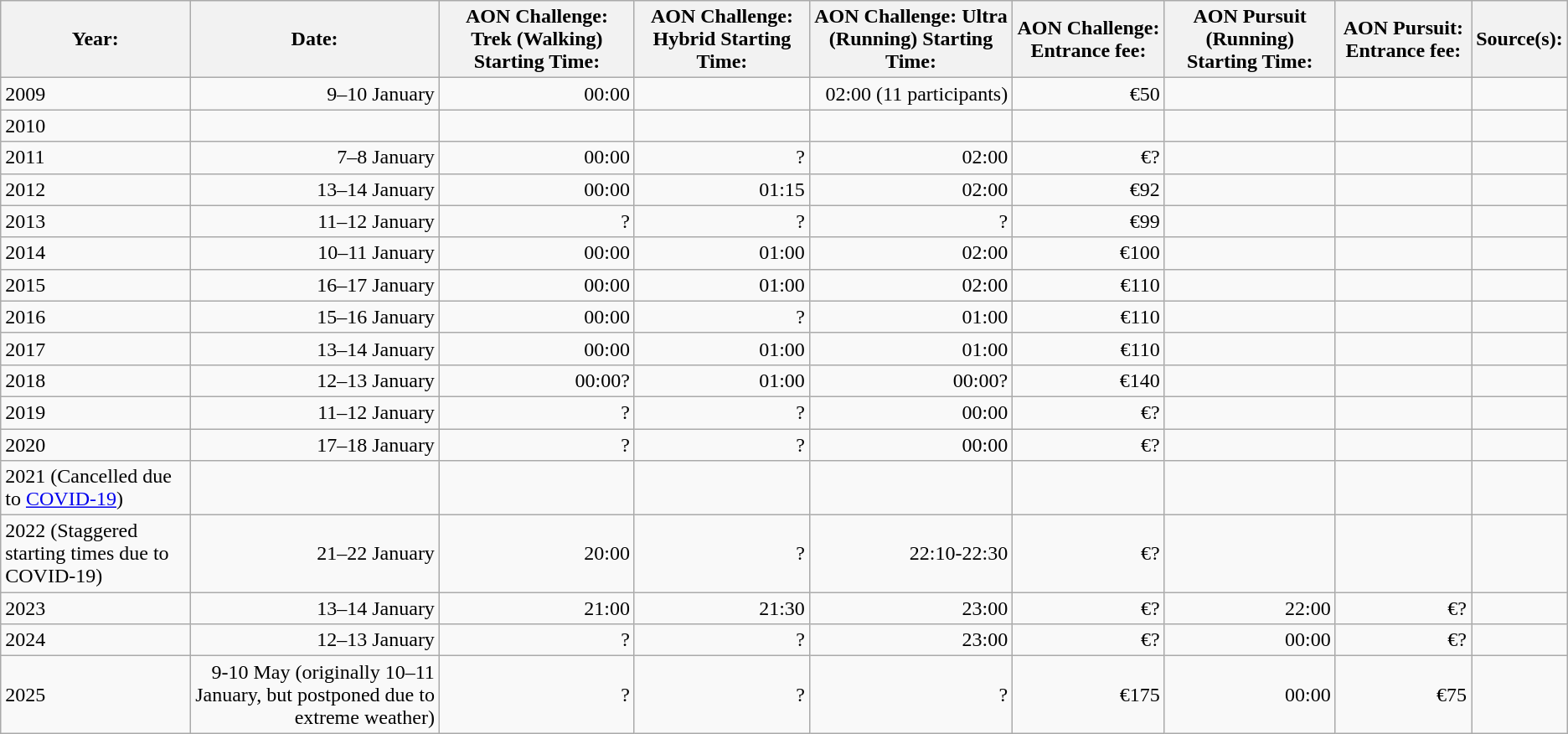<table class="wikitable" style="text-align:right;">
<tr>
<th>Year:</th>
<th>Date:</th>
<th>AON Challenge: Trek (Walking) Starting Time:</th>
<th>AON Challenge: Hybrid Starting Time:</th>
<th>AON Challenge: Ultra (Running) Starting Time:</th>
<th>AON Challenge: Entrance fee:</th>
<th>AON Pursuit (Running) Starting Time:</th>
<th>AON Pursuit: Entrance fee:</th>
<th>Source(s):</th>
</tr>
<tr>
<td style="text-align:left;">2009</td>
<td>9–10 January</td>
<td>00:00</td>
<td></td>
<td>02:00 (11 participants)</td>
<td>€50</td>
<td></td>
<td></td>
<td></td>
</tr>
<tr>
<td style="text-align:left;">2010</td>
<td></td>
<td></td>
<td></td>
<td></td>
<td></td>
<td></td>
<td></td>
<td></td>
</tr>
<tr>
<td style="text-align:left;">2011</td>
<td>7–8 January</td>
<td>00:00</td>
<td>?</td>
<td>02:00</td>
<td>€?</td>
<td></td>
<td></td>
<td></td>
</tr>
<tr>
<td style="text-align:left;">2012</td>
<td>13–14 January</td>
<td>00:00</td>
<td>01:15</td>
<td>02:00</td>
<td>€92</td>
<td></td>
<td></td>
<td></td>
</tr>
<tr>
<td style="text-align:left;">2013</td>
<td>11–12 January</td>
<td>?</td>
<td>?</td>
<td>?</td>
<td>€99</td>
<td></td>
<td></td>
<td></td>
</tr>
<tr>
<td style="text-align:left;">2014</td>
<td>10–11 January</td>
<td>00:00</td>
<td>01:00</td>
<td>02:00</td>
<td>€100</td>
<td></td>
<td></td>
<td></td>
</tr>
<tr>
<td style="text-align:left;">2015</td>
<td>16–17 January</td>
<td>00:00</td>
<td>01:00</td>
<td>02:00</td>
<td>€110</td>
<td></td>
<td></td>
<td></td>
</tr>
<tr>
<td style="text-align:left;">2016</td>
<td>15–16 January</td>
<td>00:00</td>
<td>?</td>
<td>01:00</td>
<td>€110</td>
<td></td>
<td></td>
<td></td>
</tr>
<tr>
<td style="text-align:left;">2017</td>
<td>13–14 January</td>
<td>00:00</td>
<td>01:00</td>
<td>01:00</td>
<td>€110</td>
<td></td>
<td></td>
<td></td>
</tr>
<tr>
<td style="text-align:left;">2018</td>
<td>12–13 January</td>
<td>00:00?</td>
<td>01:00</td>
<td>00:00?</td>
<td>€140</td>
<td></td>
<td></td>
<td></td>
</tr>
<tr>
<td style="text-align:left;">2019</td>
<td>11–12 January</td>
<td>?</td>
<td>?</td>
<td>00:00</td>
<td>€?</td>
<td></td>
<td></td>
<td></td>
</tr>
<tr>
<td style="text-align:left;">2020</td>
<td>17–18 January</td>
<td>?</td>
<td>?</td>
<td>00:00</td>
<td>€?</td>
<td></td>
<td></td>
<td></td>
</tr>
<tr>
<td style="text-align:left;">2021 (Cancelled due to <a href='#'>COVID-19</a>)</td>
<td></td>
<td></td>
<td></td>
<td></td>
<td></td>
<td></td>
<td></td>
<td></td>
</tr>
<tr>
<td style="text-align:left;">2022 (Staggered starting times due to COVID-19)</td>
<td>21–22 January</td>
<td>20:00</td>
<td>?</td>
<td>22:10-22:30</td>
<td>€?</td>
<td></td>
<td></td>
<td></td>
</tr>
<tr>
<td style="text-align:left;">2023</td>
<td>13–14 January</td>
<td>21:00</td>
<td>21:30</td>
<td>23:00</td>
<td>€?</td>
<td>22:00</td>
<td>€?</td>
<td></td>
</tr>
<tr>
<td style="text-align:left;">2024</td>
<td>12–13 January</td>
<td>?</td>
<td>?</td>
<td>23:00</td>
<td>€?</td>
<td>00:00</td>
<td>€?</td>
<td></td>
</tr>
<tr>
<td style="text-align:left;">2025</td>
<td>9-10 May (originally 10–11 January, but postponed due to extreme weather)</td>
<td>?</td>
<td>?</td>
<td>?</td>
<td>€175</td>
<td>00:00</td>
<td>€75</td>
<td></td>
</tr>
</table>
